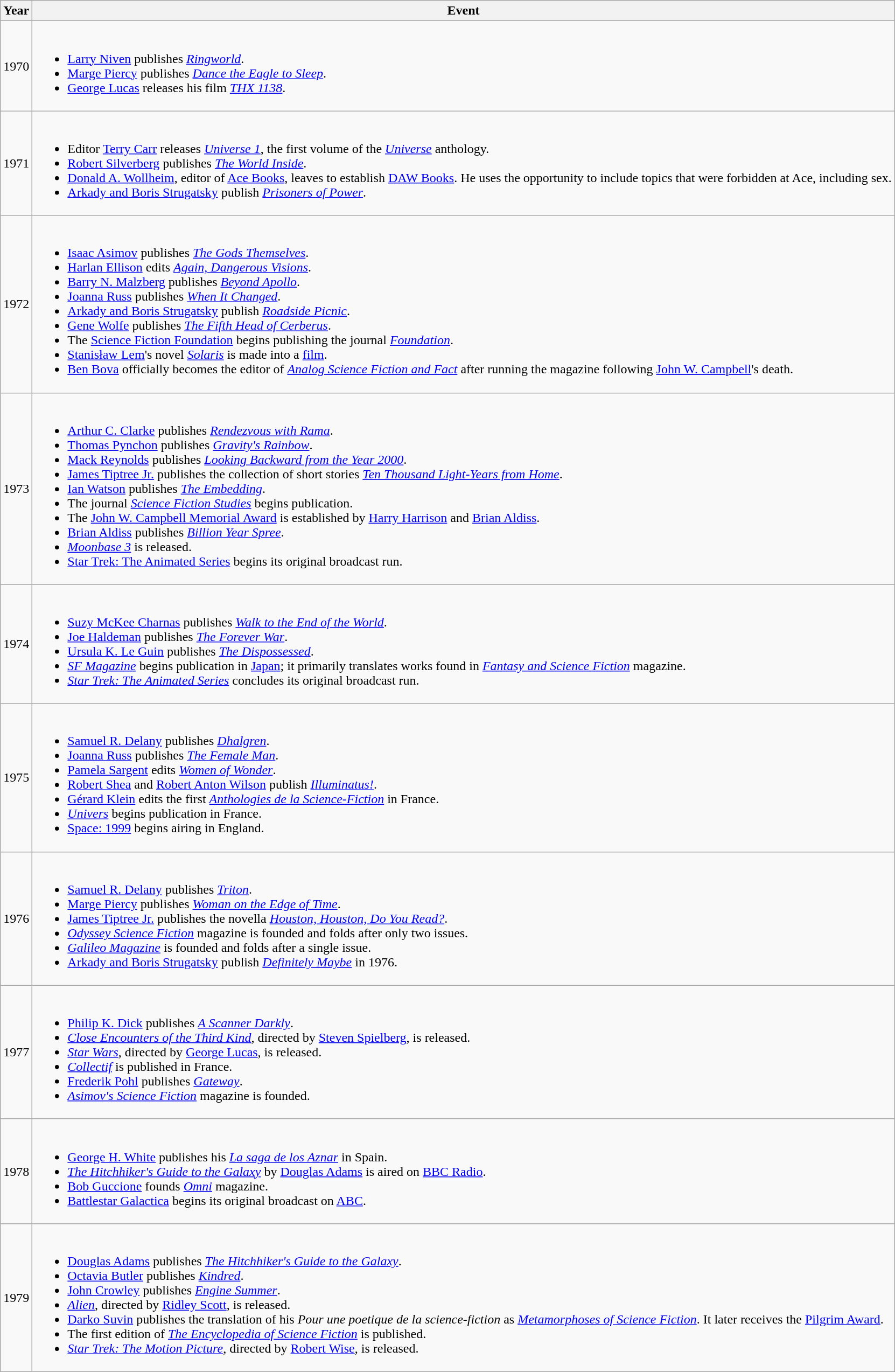<table class="wikitable">
<tr>
<th scope="col">Year</th>
<th scope="col">Event</th>
</tr>
<tr>
<td>1970</td>
<td><br><ul><li><a href='#'>Larry Niven</a> publishes <em><a href='#'>Ringworld</a></em>.</li><li><a href='#'>Marge Piercy</a> publishes <em><a href='#'>Dance the Eagle to Sleep</a></em>.</li><li><a href='#'>George Lucas</a> releases his film <em><a href='#'>THX 1138</a></em>.</li></ul></td>
</tr>
<tr>
<td>1971</td>
<td><br><ul><li>Editor <a href='#'>Terry Carr</a> releases <em><a href='#'>Universe 1</a></em>, the first volume of the <em><a href='#'>Universe</a></em> anthology.</li><li><a href='#'>Robert Silverberg</a> publishes <em><a href='#'>The World Inside</a></em>.</li><li><a href='#'>Donald A. Wollheim</a>, editor of <a href='#'>Ace Books</a>, leaves to establish <a href='#'>DAW Books</a>. He uses the opportunity to include topics that were forbidden at Ace, including sex.</li><li><a href='#'>Arkady and Boris Strugatsky</a> publish <em><a href='#'>Prisoners of Power</a></em>.</li></ul></td>
</tr>
<tr>
<td>1972</td>
<td><br><ul><li><a href='#'>Isaac Asimov</a> publishes <em><a href='#'>The Gods Themselves</a></em>.</li><li><a href='#'>Harlan Ellison</a> edits <em><a href='#'>Again, Dangerous Visions</a></em>.</li><li><a href='#'>Barry N. Malzberg</a> publishes <em><a href='#'>Beyond Apollo</a></em>.</li><li><a href='#'>Joanna Russ</a> publishes <em><a href='#'>When It Changed</a></em>.</li><li><a href='#'>Arkady and Boris Strugatsky</a> publish <em><a href='#'>Roadside Picnic</a></em>.</li><li><a href='#'>Gene Wolfe</a> publishes <em><a href='#'>The Fifth Head of Cerberus</a></em>.</li><li>The <a href='#'>Science Fiction Foundation</a> begins publishing the journal <em><a href='#'>Foundation</a></em>.</li><li><a href='#'>Stanisław Lem</a>'s novel <em><a href='#'>Solaris</a></em> is made into a <a href='#'>film</a>.</li><li><a href='#'>Ben Bova</a> officially becomes the editor of <em><a href='#'>Analog Science Fiction and Fact</a></em> after running the magazine following <a href='#'>John W. Campbell</a>'s death.</li></ul></td>
</tr>
<tr>
<td>1973</td>
<td><br><ul><li><a href='#'>Arthur C. Clarke</a> publishes <em><a href='#'>Rendezvous with Rama</a></em>.</li><li><a href='#'>Thomas Pynchon</a> publishes <em><a href='#'>Gravity's Rainbow</a></em>.</li><li><a href='#'>Mack Reynolds</a> publishes <em><a href='#'>Looking Backward from the Year 2000</a></em>.</li><li><a href='#'>James Tiptree Jr.</a> publishes the collection of short stories <em><a href='#'>Ten Thousand Light-Years from Home</a></em>.</li><li><a href='#'>Ian Watson</a> publishes <em><a href='#'>The Embedding</a></em>.</li><li>The journal <em><a href='#'>Science Fiction Studies</a></em> begins publication.</li><li>The <a href='#'>John W. Campbell Memorial Award</a> is established by <a href='#'>Harry Harrison</a> and <a href='#'>Brian Aldiss</a>.</li><li><a href='#'>Brian Aldiss</a> publishes <em><a href='#'>Billion Year Spree</a></em>.</li><li><em><a href='#'>Moonbase 3</a></em> is released.</li><li><a href='#'>Star Trek: The Animated Series</a> begins its original broadcast run.</li></ul></td>
</tr>
<tr>
<td>1974</td>
<td><br><ul><li><a href='#'>Suzy McKee Charnas</a> publishes <em><a href='#'>Walk to the End of the World</a></em>.</li><li><a href='#'>Joe Haldeman</a> publishes <em><a href='#'>The Forever War</a></em>.</li><li><a href='#'>Ursula K. Le Guin</a> publishes <em><a href='#'>The Dispossessed</a></em>.</li><li><em><a href='#'>SF Magazine</a></em> begins publication in <a href='#'>Japan</a>; it primarily translates works found in <em><a href='#'>Fantasy and Science Fiction</a></em> magazine.</li><li><em><a href='#'>Star Trek: The Animated Series</a></em> concludes its original broadcast run.</li></ul></td>
</tr>
<tr>
<td>1975</td>
<td><br><ul><li><a href='#'>Samuel R. Delany</a> publishes <em><a href='#'>Dhalgren</a></em>.</li><li><a href='#'>Joanna Russ</a> publishes <em><a href='#'>The Female Man</a></em>.</li><li><a href='#'>Pamela Sargent</a> edits <em><a href='#'>Women of Wonder</a></em>.</li><li><a href='#'>Robert Shea</a> and <a href='#'>Robert Anton Wilson</a> publish <em><a href='#'>Illuminatus!</a></em>.</li><li><a href='#'>Gérard Klein</a> edits the first <em><a href='#'>Anthologies de la Science-Fiction</a></em> in France.</li><li><em><a href='#'>Univers</a></em> begins publication in France.</li><li><a href='#'>Space: 1999</a> begins airing in England.</li></ul></td>
</tr>
<tr>
<td>1976</td>
<td><br><ul><li><a href='#'>Samuel R. Delany</a> publishes <em><a href='#'>Triton</a></em>.</li><li><a href='#'>Marge Piercy</a> publishes <em><a href='#'>Woman on the Edge of Time</a></em>.</li><li><a href='#'>James Tiptree Jr.</a> publishes the novella <em><a href='#'>Houston, Houston, Do You Read?</a></em>.</li><li><em><a href='#'>Odyssey Science Fiction</a></em> magazine is founded and folds after only two issues.</li><li><em><a href='#'>Galileo Magazine</a></em> is founded and folds after a single issue.</li><li><a href='#'>Arkady and Boris Strugatsky</a> publish <em><a href='#'>Definitely Maybe</a></em> in 1976.</li></ul></td>
</tr>
<tr>
<td>1977</td>
<td><br><ul><li><a href='#'>Philip K. Dick</a> publishes <em><a href='#'>A Scanner Darkly</a></em>.</li><li><em><a href='#'>Close Encounters of the Third Kind</a></em>, directed by <a href='#'>Steven Spielberg</a>, is released.</li><li><em><a href='#'>Star Wars</a></em>, directed by <a href='#'>George Lucas</a>, is released.</li><li><em><a href='#'>Collectif</a></em> is published in France.</li><li><a href='#'>Frederik Pohl</a> publishes <em><a href='#'>Gateway</a></em>.</li><li><em><a href='#'>Asimov's Science Fiction</a></em> magazine is founded.</li></ul></td>
</tr>
<tr>
<td>1978</td>
<td><br><ul><li><a href='#'>George H. White</a> publishes his <em><a href='#'>La saga de los Aznar</a></em> in Spain.</li><li><em><a href='#'>The Hitchhiker's Guide to the Galaxy</a></em> by <a href='#'>Douglas Adams</a> is aired on <a href='#'>BBC Radio</a>.</li><li><a href='#'>Bob Guccione</a> founds <em><a href='#'>Omni</a></em> magazine.</li><li><a href='#'>Battlestar Galactica</a> begins its original broadcast on <a href='#'>ABC</a>.</li></ul></td>
</tr>
<tr>
<td>1979</td>
<td><br><ul><li><a href='#'>Douglas Adams</a> publishes <em><a href='#'>The Hitchhiker's Guide to the Galaxy</a></em>.</li><li><a href='#'>Octavia Butler</a> publishes <em><a href='#'>Kindred</a></em>.</li><li><a href='#'>John Crowley</a> publishes <em><a href='#'>Engine Summer</a></em>.</li><li><em><a href='#'>Alien</a></em>, directed by <a href='#'>Ridley Scott</a>, is released.</li><li><a href='#'>Darko Suvin</a> publishes the translation of his <em>Pour une poetique de la science-fiction</em> as <em><a href='#'>Metamorphoses of Science Fiction</a></em>. It later receives the <a href='#'>Pilgrim Award</a>.</li><li>The first edition of <em><a href='#'>The Encyclopedia of Science Fiction</a></em> is published.</li><li><em><a href='#'>Star Trek: The Motion Picture</a></em>, directed by <a href='#'>Robert Wise</a>, is released.</li></ul></td>
</tr>
</table>
